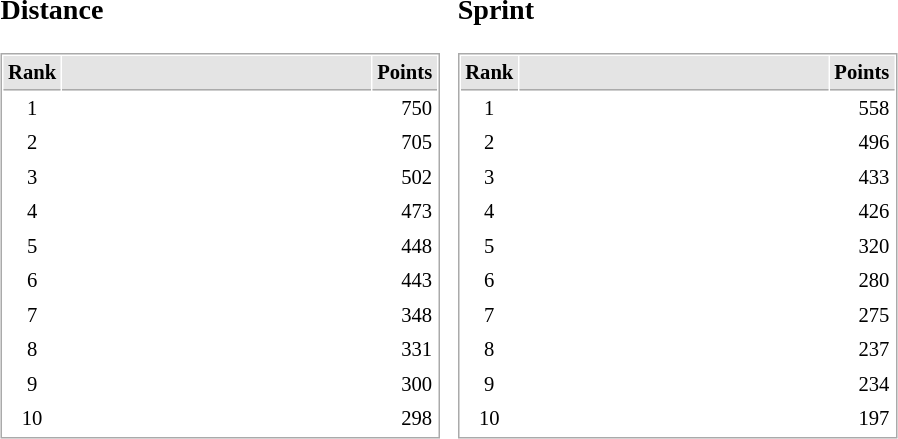<table border="0" cellspacing="10">
<tr>
<td><br><h3>Distance</h3><table cellspacing="1" cellpadding="3" style="border:1px solid #AAAAAA;font-size:86%">
<tr style="background-color: #E4E4E4;">
<th style="border-bottom:1px solid #AAAAAA" width=10>Rank</th>
<th style="border-bottom:1px solid #AAAAAA" width=200></th>
<th style="border-bottom:1px solid #AAAAAA" width=20 align=right>Points</th>
</tr>
<tr>
<td align=center>1</td>
<td align="left"><strong></strong></td>
<td align=right>750</td>
</tr>
<tr>
<td align=center>2</td>
<td align="left"></td>
<td align=right>705</td>
</tr>
<tr>
<td align=center>3</td>
<td align="left"></td>
<td align=right>502</td>
</tr>
<tr>
<td align=center>4</td>
<td align="left"></td>
<td align=right>473</td>
</tr>
<tr>
<td align=center>5</td>
<td align="left"></td>
<td align=right>448</td>
</tr>
<tr>
<td align=center>6</td>
<td align="left"></td>
<td align=right>443</td>
</tr>
<tr>
<td align=center>7</td>
<td align="left"></td>
<td align=right>348</td>
</tr>
<tr>
<td align=center>8</td>
<td align="left"></td>
<td align=right>331</td>
</tr>
<tr>
<td align=center>9</td>
<td align="left"></td>
<td align=right>300</td>
</tr>
<tr>
<td align=center>10</td>
<td align="left"></td>
<td align=right>298</td>
</tr>
</table>
</td>
<td><br><h3>Sprint</h3><table cellspacing="1" cellpadding="3" style="border:1px solid #AAAAAA;font-size:86%">
<tr style="background-color: #E4E4E4;">
<th style="border-bottom:1px solid #AAAAAA" width=10>Rank</th>
<th style="border-bottom:1px solid #AAAAAA" width=200></th>
<th style="border-bottom:1px solid #AAAAAA" width=20 align=right>Points</th>
</tr>
<tr>
<td align=center>1</td>
<td align="left"><strong></strong></td>
<td align=right>558</td>
</tr>
<tr>
<td align=center>2</td>
<td align="left"></td>
<td align=right>496</td>
</tr>
<tr>
<td align=center>3</td>
<td align="left"></td>
<td align=right>433</td>
</tr>
<tr>
<td align=center>4</td>
<td align="left"></td>
<td align=right>426</td>
</tr>
<tr>
<td align=center>5</td>
<td align="left"></td>
<td align=right>320</td>
</tr>
<tr>
<td align=center>6</td>
<td align="left"></td>
<td align=right>280</td>
</tr>
<tr>
<td align=center>7</td>
<td align="left"></td>
<td align=right>275</td>
</tr>
<tr>
<td align=center>8</td>
<td align="left"></td>
<td align=right>237</td>
</tr>
<tr>
<td align=center>9</td>
<td align="left"></td>
<td align=right>234</td>
</tr>
<tr>
<td align=center>10</td>
<td align="left"></td>
<td align=right>197</td>
</tr>
</table>
</td>
</tr>
</table>
